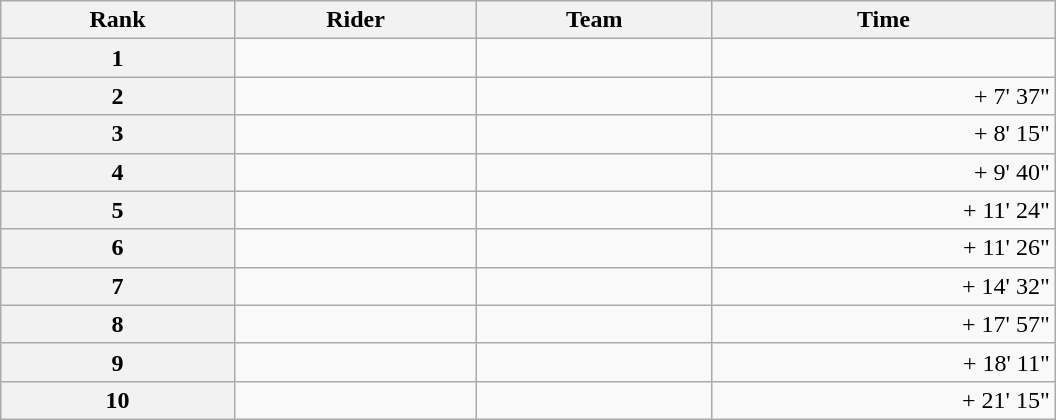<table class="wikitable" style="width:44em;margin-bottom:0;">
<tr>
<th scope="col">Rank</th>
<th scope="col">Rider</th>
<th scope="col">Team</th>
<th scope="col">Time</th>
</tr>
<tr>
<th scope="row">1</th>
<td> </td>
<td></td>
<td style="text-align:right;"></td>
</tr>
<tr>
<th scope="row">2</th>
<td> </td>
<td></td>
<td style="text-align:right;">+ 7' 37"</td>
</tr>
<tr>
<th scope="row">3</th>
<td> </td>
<td></td>
<td style="text-align:right;">+ 8' 15"</td>
</tr>
<tr>
<th scope="row">4</th>
<td></td>
<td></td>
<td style="text-align:right;">+ 9' 40"</td>
</tr>
<tr>
<th scope="row">5</th>
<td></td>
<td></td>
<td style="text-align:right;">+ 11' 24"</td>
</tr>
<tr>
<th scope="row">6</th>
<td> </td>
<td></td>
<td style="text-align:right;">+ 11' 26"</td>
</tr>
<tr>
<th scope="row">7</th>
<td></td>
<td></td>
<td style="text-align:right;">+ 14' 32"</td>
</tr>
<tr>
<th scope="row">8</th>
<td></td>
<td></td>
<td style="text-align:right;">+ 17' 57"</td>
</tr>
<tr>
<th scope="row">9</th>
<td></td>
<td></td>
<td style="text-align:right;">+ 18' 11"</td>
</tr>
<tr>
<th scope="row">10</th>
<td></td>
<td></td>
<td style="text-align:right;">+ 21' 15"</td>
</tr>
</table>
